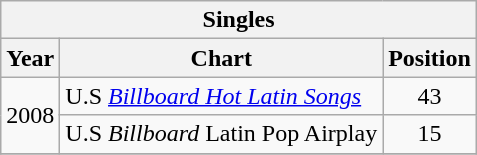<table class="wikitable">
<tr>
<th colspan="3">Singles</th>
</tr>
<tr>
<th>Year</th>
<th>Chart</th>
<th>Position</th>
</tr>
<tr>
<td rowspan="2">2008</td>
<td>U.S <em><a href='#'>Billboard Hot Latin Songs</a></em></td>
<td align="center">43</td>
</tr>
<tr>
<td>U.S <em>Billboard</em> Latin Pop Airplay</td>
<td align="center">15</td>
</tr>
<tr>
</tr>
</table>
